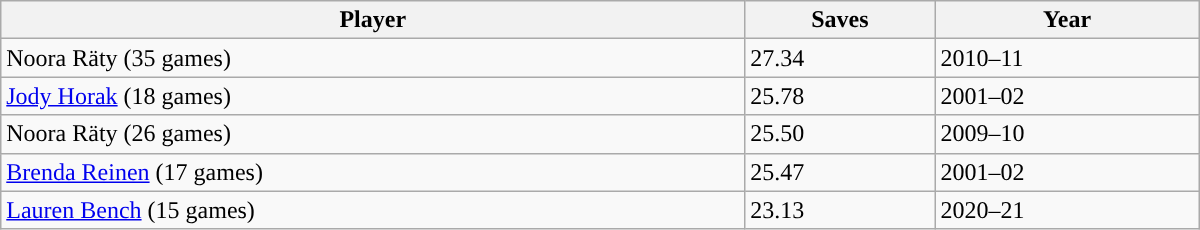<table class="wikitable" style="width: 50em">
<tr>
<th>Player</th>
<th>Saves</th>
<th>Year</th>
</tr>
<tr>
<td>Noora Räty (35 games)</td>
<td>27.34</td>
<td>2010–11</td>
</tr>
<tr>
<td><a href='#'>Jody Horak</a> (18 games)</td>
<td>25.78</td>
<td>2001–02</td>
</tr>
<tr>
<td>Noora Räty (26 games)</td>
<td>25.50</td>
<td>2009–10</td>
</tr>
<tr>
<td><a href='#'>Brenda Reinen</a> (17 games)</td>
<td>25.47</td>
<td>2001–02</td>
</tr>
<tr>
<td><a href='#'>Lauren Bench</a> (15 games)</td>
<td>23.13</td>
<td>2020–21</td>
</tr>
</table>
